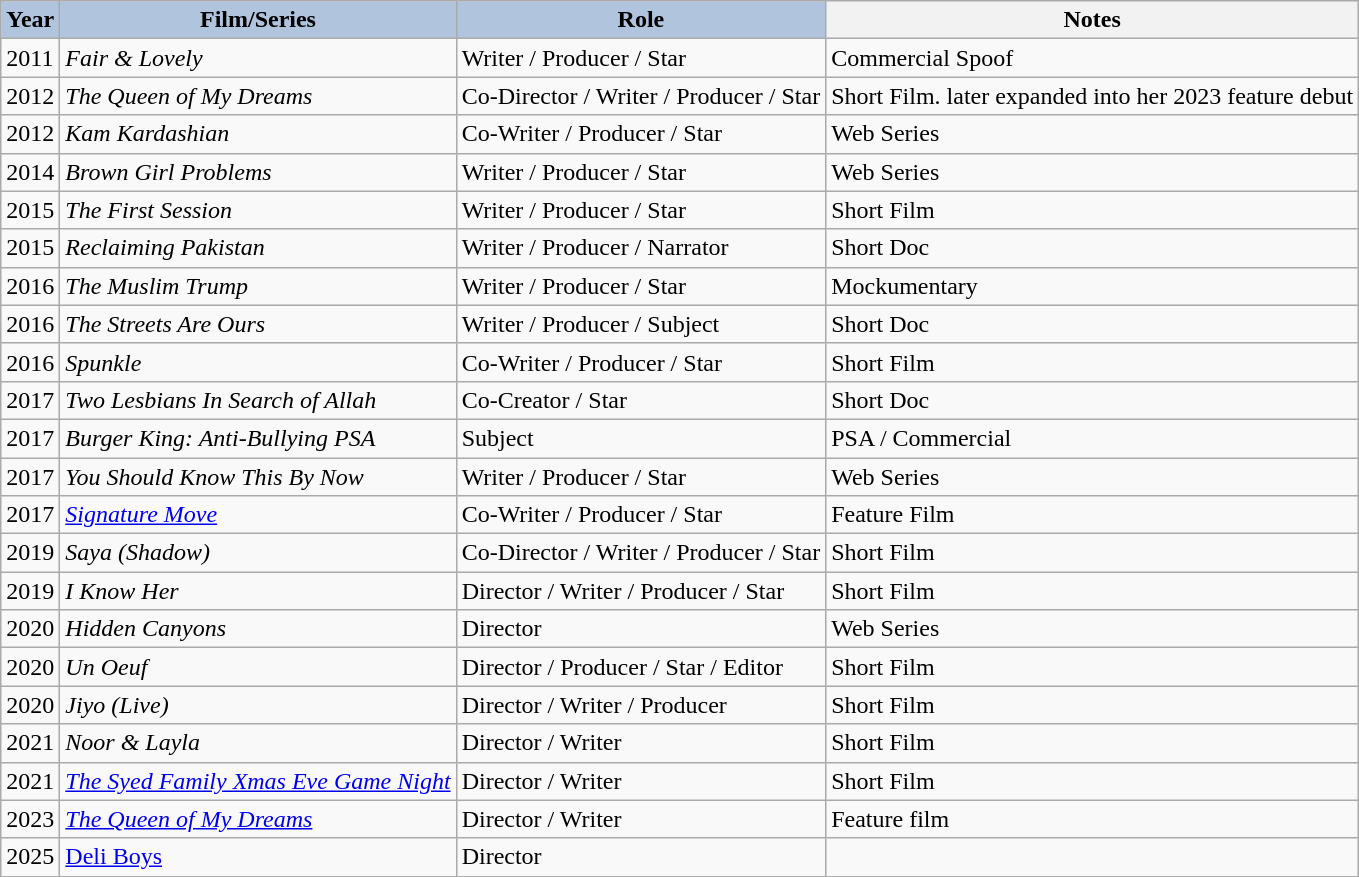<table class="wikitable">
<tr style="text-align:center;">
<th style="background:#B0C4DE;">Year</th>
<th style="background:#B0C4DE;">Film/Series</th>
<th style="background:#B0C4DE;">Role</th>
<th>Notes</th>
</tr>
<tr>
<td>2011</td>
<td><em>Fair & Lovely</em></td>
<td>Writer / Producer / Star</td>
<td>Commercial Spoof</td>
</tr>
<tr>
<td>2012</td>
<td><em>The Queen of My Dreams</em></td>
<td>Co-Director / Writer / Producer / Star</td>
<td>Short Film. later expanded into her 2023 feature debut</td>
</tr>
<tr>
<td>2012</td>
<td><em>Kam Kardashian</em></td>
<td>Co-Writer / Producer / Star</td>
<td>Web Series</td>
</tr>
<tr>
<td>2014</td>
<td><em>Brown Girl Problems</em></td>
<td>Writer / Producer / Star</td>
<td>Web Series</td>
</tr>
<tr>
<td>2015</td>
<td><em>The First Session</em></td>
<td>Writer / Producer / Star</td>
<td>Short Film</td>
</tr>
<tr>
<td>2015</td>
<td><em>Reclaiming Pakistan</em></td>
<td>Writer / Producer / Narrator</td>
<td>Short Doc</td>
</tr>
<tr>
<td>2016</td>
<td><em>The Muslim Trump</em></td>
<td>Writer / Producer / Star</td>
<td>Mockumentary</td>
</tr>
<tr>
<td>2016</td>
<td><em>The Streets Are Ours</em></td>
<td>Writer / Producer / Subject</td>
<td>Short Doc</td>
</tr>
<tr>
<td>2016</td>
<td><em>Spunkle</em></td>
<td>Co-Writer / Producer / Star</td>
<td>Short Film</td>
</tr>
<tr>
<td>2017</td>
<td><em>Two Lesbians In Search of Allah</em></td>
<td>Co-Creator / Star</td>
<td>Short Doc</td>
</tr>
<tr>
<td>2017</td>
<td><em>Burger King: Anti-Bullying PSA</em></td>
<td>Subject</td>
<td>PSA / Commercial</td>
</tr>
<tr>
<td>2017</td>
<td><em>You Should Know This By Now</em></td>
<td>Writer / Producer / Star</td>
<td>Web Series</td>
</tr>
<tr>
<td>2017</td>
<td><em><a href='#'>Signature Move</a></em></td>
<td>Co-Writer / Producer / Star</td>
<td>Feature Film</td>
</tr>
<tr>
<td>2019</td>
<td><em>Saya (Shadow)</em></td>
<td>Co-Director / Writer / Producer / Star</td>
<td>Short Film</td>
</tr>
<tr>
<td>2019</td>
<td><em>I Know Her</em></td>
<td>Director / Writer / Producer / Star</td>
<td>Short Film</td>
</tr>
<tr>
<td>2020</td>
<td><em>Hidden Canyons</em></td>
<td>Director</td>
<td>Web Series</td>
</tr>
<tr>
<td>2020</td>
<td><em>Un Oeuf</em></td>
<td>Director / Producer / Star / Editor</td>
<td>Short Film</td>
</tr>
<tr>
<td>2020</td>
<td><em>Jiyo (Live)</em></td>
<td>Director / Writer / Producer</td>
<td>Short Film</td>
</tr>
<tr>
<td>2021</td>
<td><em>Noor & Layla</em></td>
<td>Director / Writer</td>
<td>Short Film</td>
</tr>
<tr>
<td>2021</td>
<td><em><a href='#'>The Syed Family Xmas Eve Game Night</a></em></td>
<td>Director / Writer</td>
<td>Short Film</td>
</tr>
<tr>
<td>2023</td>
<td><em><a href='#'>The Queen of My Dreams</a></em></td>
<td>Director / Writer</td>
<td>Feature film</td>
</tr>
<tr>
<td>2025</td>
<td><a href='#'>Deli Boys</a></td>
<td>Director</td>
<td></td>
</tr>
</table>
